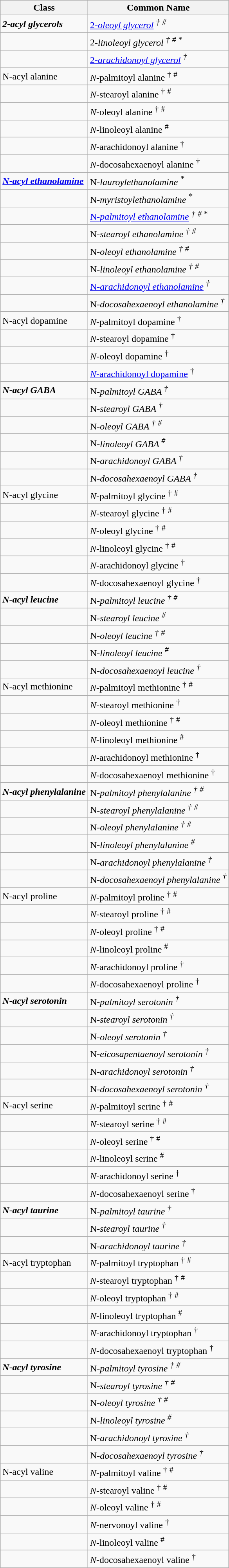<table class="wikitable">
<tr>
<th><strong>Class</strong></th>
<th><strong>Common Name</strong></th>
</tr>
<tr>
<td><strong><em>2<em>-acyl glycerols<strong></td>
<td><a href='#'></em>2<em>-oleoyl glycerol</a> <sup>†</sup> <sup>#</sup></td>
</tr>
<tr>
<td></td>
<td></em>2<em>-linoleoyl glycerol <sup>†</sup> <sup># </sup> <sup>*</sup></td>
</tr>
<tr>
<td></td>
<td><a href='#'></em>2<em>-arachidonoyl glycerol</a> <sup>†</sup></td>
</tr>
<tr>
<td></em></strong>N</em>-acyl alanine</strong></td>
<td><em>N</em>-palmitoyl alanine <sup>†</sup> <sup># </sup></td>
</tr>
<tr>
<td></td>
<td><em>N</em>-stearoyl alanine <sup>†</sup> <sup># </sup></td>
</tr>
<tr>
<td></td>
<td><em>N</em>-oleoyl alanine <sup>†</sup> <sup># </sup></td>
</tr>
<tr>
<td></td>
<td><em>N</em>-linoleoyl alanine <sup># </sup></td>
</tr>
<tr>
<td></td>
<td><em>N</em>-arachidonoyl alanine <sup>†</sup></td>
</tr>
<tr>
<td></td>
<td><em>N</em>-docosahexaenoyl alanine <sup>†</sup></td>
</tr>
<tr>
<td><a href='#'><strong><em>N<em>-acyl ethanolamine<strong></a></td>
<td></em>N<em>-lauroylethanolamine <sup>*</sup></td>
</tr>
<tr>
<td></td>
<td></em>N<em>-myristoylethanolamine <sup>*</sup></td>
</tr>
<tr>
<td></td>
<td><a href='#'></em>N<em>-palmitoyl ethanolamine</a> <sup>†</sup> <sup># </sup> <sup>*</sup></td>
</tr>
<tr>
<td></td>
<td></em>N<em>-stearoyl ethanolamine <sup>†</sup> <sup># </sup></td>
</tr>
<tr>
<td></td>
<td></em>N<em>-oleoyl ethanolamine <sup>†</sup> <sup># </sup></td>
</tr>
<tr>
<td></td>
<td></em>N<em>-linoleoyl ethanolamine <sup>†</sup> <sup># </sup></td>
</tr>
<tr>
<td></td>
<td><a href='#'></em>N<em>-arachidonoyl ethanolamine</a> <sup>†</sup></td>
</tr>
<tr>
<td></td>
<td></em>N<em>-docosahexaenoyl ethanolamine <sup>†</sup></td>
</tr>
<tr>
<td></em></strong>N</em>-acyl dopamine</strong></td>
<td><em>N</em>-palmitoyl dopamine <sup>†</sup></td>
</tr>
<tr>
<td></td>
<td><em>N</em>-stearoyl dopamine <sup>†</sup></td>
</tr>
<tr>
<td></td>
<td><em>N</em>-oleoyl dopamine <sup>†</sup></td>
</tr>
<tr>
<td></td>
<td><a href='#'><em>N</em>-arachidonoyl dopamine</a> <sup>†</sup></td>
</tr>
<tr>
<td><strong><em>N<em>-acyl GABA<strong></td>
<td></em>N<em>-palmitoyl GABA <sup>†</sup></td>
</tr>
<tr>
<td></td>
<td></em>N<em>-stearoyl GABA <sup>†</sup></td>
</tr>
<tr>
<td></td>
<td></em>N<em>-oleoyl GABA <sup>†</sup> <sup># </sup></td>
</tr>
<tr>
<td></td>
<td></em>N<em>-linoleoyl GABA <sup># </sup></td>
</tr>
<tr>
<td></td>
<td></em>N<em>-arachidonoyl GABA <sup>†</sup></td>
</tr>
<tr>
<td></td>
<td></em>N<em>-docosahexaenoyl GABA <sup>†</sup></td>
</tr>
<tr>
<td></em></strong>N</em>-acyl glycine</strong></td>
<td><em>N</em>-palmitoyl glycine <sup>†</sup> <sup># </sup></td>
</tr>
<tr>
<td></td>
<td><em>N</em>-stearoyl glycine <sup>†</sup> <sup># </sup></td>
</tr>
<tr>
<td></td>
<td><em>N</em>-oleoyl glycine <sup>†</sup> <sup># </sup></td>
</tr>
<tr>
<td></td>
<td><em>N</em>-linoleoyl glycine <sup>†</sup> <sup># </sup></td>
</tr>
<tr>
<td></td>
<td><em>N</em>-arachidonoyl glycine <sup>†</sup></td>
</tr>
<tr>
<td></td>
<td><em>N</em>-docosahexaenoyl glycine <sup>†</sup></td>
</tr>
<tr>
<td><strong><em>N<em>-acyl leucine<strong></td>
<td></em>N<em>-palmitoyl leucine <sup>†</sup> <sup># </sup></td>
</tr>
<tr>
<td></td>
<td></em>N<em>-stearoyl leucine <sup># </sup></td>
</tr>
<tr>
<td></td>
<td></em>N<em>-oleoyl leucine <sup>†</sup> <sup># </sup></td>
</tr>
<tr>
<td></td>
<td></em>N<em>-linoleoyl leucine <sup># </sup></td>
</tr>
<tr>
<td></td>
<td></em>N<em>-docosahexaenoyl leucine <sup>†</sup></td>
</tr>
<tr>
<td></em></strong>N</em>-acyl methionine</strong></td>
<td><em>N</em>-palmitoyl methionine <sup>†</sup> <sup># </sup></td>
</tr>
<tr>
<td></td>
<td><em>N</em>-stearoyl methionine <sup>†</sup></td>
</tr>
<tr>
<td></td>
<td><em>N</em>-oleoyl methionine <sup>†</sup> <sup># </sup></td>
</tr>
<tr>
<td></td>
<td><em>N</em>-linoleoyl methionine <sup># </sup></td>
</tr>
<tr>
<td></td>
<td><em>N</em>-arachidonoyl methionine <sup>†</sup></td>
</tr>
<tr>
<td></td>
<td><em>N</em>-docosahexaenoyl methionine <sup>†</sup></td>
</tr>
<tr>
<td><strong><em>N<em>-acyl phenylalanine<strong></td>
<td></em>N<em>-palmitoyl phenylalanine <sup>†</sup> <sup># </sup></td>
</tr>
<tr>
<td></td>
<td></em>N<em>-stearoyl phenylalanine <sup>†</sup> <sup># </sup></td>
</tr>
<tr>
<td></td>
<td></em>N<em>-oleoyl phenylalanine <sup>†</sup> <sup># </sup></td>
</tr>
<tr>
<td></td>
<td></em>N<em>-linoleoyl phenylalanine <sup># </sup></td>
</tr>
<tr>
<td></td>
<td></em>N<em>-arachidonoyl phenylalanine <sup>†</sup></td>
</tr>
<tr>
<td></td>
<td></em>N<em>-docosahexaenoyl phenylalanine <sup>†</sup></td>
</tr>
<tr>
<td></em></strong>N</em>-acyl proline</strong></td>
<td><em>N</em>-palmitoyl proline <sup>†</sup> <sup># </sup></td>
</tr>
<tr>
<td></td>
<td><em>N</em>-stearoyl proline <sup>†</sup> <sup># </sup></td>
</tr>
<tr>
<td></td>
<td><em>N</em>-oleoyl proline <sup>†</sup> <sup># </sup></td>
</tr>
<tr>
<td></td>
<td><em>N</em>-linoleoyl proline <sup># </sup></td>
</tr>
<tr>
<td></td>
<td><em>N</em>-arachidonoyl proline <sup>†</sup></td>
</tr>
<tr>
<td></td>
<td><em>N</em>-docosahexaenoyl proline <sup>†</sup></td>
</tr>
<tr>
<td><strong><em>N<em>-acyl serotonin<strong></td>
<td></em>N<em>-palmitoyl serotonin <sup>†</sup></td>
</tr>
<tr>
<td></td>
<td></em>N<em>-stearoyl serotonin <sup>†</sup></td>
</tr>
<tr>
<td></td>
<td></em>N<em>-oleoyl serotonin <sup>†</sup></td>
</tr>
<tr>
<td></td>
<td></em>N<em>-eicosapentaenoyl serotonin <sup>†</sup></td>
</tr>
<tr>
<td></td>
<td></em>N<em>-arachidonoyl serotonin <sup>†</sup></td>
</tr>
<tr>
<td></td>
<td></em>N<em>-docosahexaenoyl serotonin <sup>†</sup></td>
</tr>
<tr>
<td></em></strong>N</em>-acyl serine</strong></td>
<td><em>N</em>-palmitoyl serine <sup>†</sup> <sup># </sup></td>
</tr>
<tr>
<td></td>
<td><em>N</em>-stearoyl serine <sup>†</sup> <sup># </sup></td>
</tr>
<tr>
<td></td>
<td><em>N</em>-oleoyl serine <sup>†</sup>   <sup># </sup></td>
</tr>
<tr>
<td></td>
<td><em>N</em>-linoleoyl serine <sup># </sup></td>
</tr>
<tr>
<td></td>
<td><em>N</em>-arachidonoyl serine <sup>†</sup></td>
</tr>
<tr>
<td></td>
<td><em>N</em>-docosahexaenoyl serine <sup>†</sup></td>
</tr>
<tr>
<td><strong><em>N<em>-acyl taurine<strong></td>
<td></em>N<em>-palmitoyl taurine <sup>†</sup></td>
</tr>
<tr>
<td></td>
<td></em>N<em>-stearoyl taurine <sup>†</sup></td>
</tr>
<tr>
<td></td>
<td></em>N<em>-arachidonoyl taurine <sup>†</sup></td>
</tr>
<tr>
<td></em></strong>N</em>-acyl tryptophan</strong></td>
<td><em>N</em>-palmitoyl tryptophan <sup>†</sup> <sup># </sup></td>
</tr>
<tr>
<td></td>
<td><em>N</em>-stearoyl tryptophan <sup>†</sup>  <sup># </sup></td>
</tr>
<tr>
<td></td>
<td><em>N</em>-oleoyl tryptophan <sup>†</sup> <sup># </sup></td>
</tr>
<tr>
<td></td>
<td><em>N</em>-linoleoyl tryptophan <sup># </sup></td>
</tr>
<tr>
<td></td>
<td><em>N</em>-arachidonoyl tryptophan <sup>†</sup></td>
</tr>
<tr>
<td></td>
<td><em>N</em>-docosahexaenoyl tryptophan <sup>†</sup></td>
</tr>
<tr>
<td><strong><em>N<em>-acyl tyrosine<strong></td>
<td></em>N<em>-palmitoyl tyrosine <sup>†</sup> <sup># </sup></td>
</tr>
<tr>
<td></td>
<td></em>N<em>-stearoyl tyrosine <sup>†</sup> <sup>#</sup></td>
</tr>
<tr>
<td></td>
<td></em>N<em>-oleoyl tyrosine <sup>†</sup> <sup># </sup></td>
</tr>
<tr>
<td></td>
<td></em>N<em>-linoleoyl tyrosine <sup># </sup></td>
</tr>
<tr>
<td></td>
<td></em>N<em>-arachidonoyl tyrosine <sup>†</sup></td>
</tr>
<tr>
<td></td>
<td></em>N<em>-docosahexaenoyl tyrosine <sup>†</sup></td>
</tr>
<tr>
<td></em></strong>N</em>-acyl valine</strong></td>
<td><em>N</em>-palmitoyl valine <sup>†</sup> <sup># </sup></td>
</tr>
<tr>
<td></td>
<td><em>N</em>-stearoyl valine <sup>†</sup> <sup># </sup></td>
</tr>
<tr>
<td></td>
<td><em>N</em>-oleoyl valine <sup>†</sup> <sup># </sup></td>
</tr>
<tr>
<td></td>
<td><em>N</em>-nervonoyl valine <sup>†</sup></td>
</tr>
<tr>
<td></td>
<td><em>N</em>-linoleoyl valine <sup># </sup></td>
</tr>
<tr>
<td></td>
<td><em>N</em>-docosahexaenoyl valine <sup>†</sup></td>
</tr>
</table>
